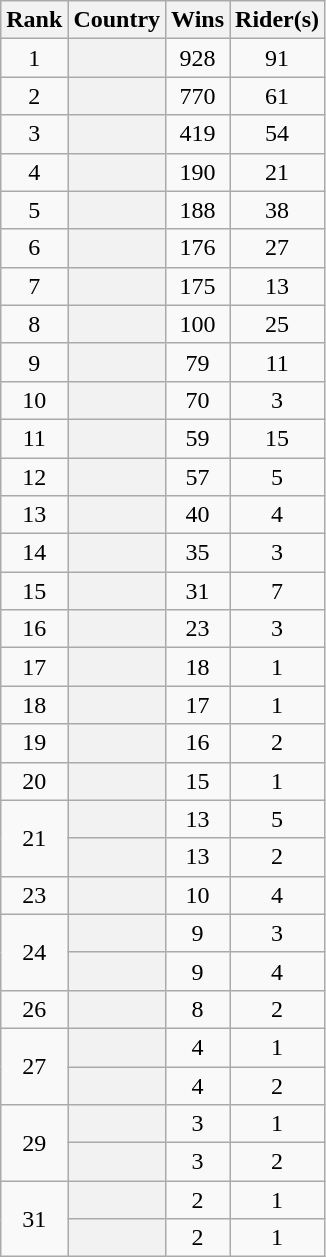<table class="sortable plainrowheaders wikitable">
<tr>
<th scope=col>Rank</th>
<th scope=col>Country</th>
<th scope=col>Wins</th>
<th scope=col>Rider(s)</th>
</tr>
<tr>
<td align=center>1</td>
<th scope=row></th>
<td align=center>928</td>
<td align=center>91</td>
</tr>
<tr>
<td align=center>2</td>
<th scope=row></th>
<td align=center>770</td>
<td align=center>61</td>
</tr>
<tr>
<td align=center>3</td>
<th scope=row></th>
<td align=center>419</td>
<td align=center>54</td>
</tr>
<tr>
<td align=center>4</td>
<th scope=row></th>
<td align=center>190</td>
<td align=center>21</td>
</tr>
<tr>
<td align=center>5</td>
<th scope=row></th>
<td align=center>188</td>
<td align=center>38</td>
</tr>
<tr>
<td align=center>6</td>
<th scope=row></th>
<td align=center>176</td>
<td align=center>27</td>
</tr>
<tr>
<td align=center>7</td>
<th scope=row></th>
<td align=center>175</td>
<td align=center>13</td>
</tr>
<tr>
<td align=center>8</td>
<th scope=row></th>
<td align=center>100</td>
<td align=center>25</td>
</tr>
<tr>
<td align=center>9</td>
<th scope=row></th>
<td align=center>79</td>
<td align=center>11</td>
</tr>
<tr>
<td align=center>10</td>
<th scope=row></th>
<td align=center>70</td>
<td align=center>3</td>
</tr>
<tr>
<td align="center">11</td>
<th scope=row></th>
<td align=center>59</td>
<td align=center>15</td>
</tr>
<tr>
<td align="center">12</td>
<th scope=row></th>
<td align=center>57</td>
<td align=center>5</td>
</tr>
<tr>
<td align=center>13</td>
<th scope=row></th>
<td align=center>40</td>
<td align=center>4</td>
</tr>
<tr>
<td align=center>14</td>
<th scope=row></th>
<td align=center>35</td>
<td align=center>3</td>
</tr>
<tr>
<td align=center>15</td>
<th scope=row></th>
<td align=center>31</td>
<td align=center>7</td>
</tr>
<tr>
<td align=center>16</td>
<th scope=row></th>
<td align=center>23</td>
<td align=center>3</td>
</tr>
<tr>
<td align=center>17</td>
<th scope=row></th>
<td align=center>18</td>
<td align=center>1</td>
</tr>
<tr>
<td align=center>18</td>
<th scope=row></th>
<td align=center>17</td>
<td align=center>1</td>
</tr>
<tr>
<td align=center>19</td>
<th scope=row></th>
<td align=center>16</td>
<td align=center>2</td>
</tr>
<tr>
<td align="center">20</td>
<th scope=row></th>
<td align=center>15</td>
<td align=center>1</td>
</tr>
<tr>
<td rowspan=2 align="center">21</td>
<th scope=row></th>
<td align=center>13</td>
<td align=center>5</td>
</tr>
<tr>
<th scope=row></th>
<td align=center>13</td>
<td align=center>2</td>
</tr>
<tr>
<td align="center">23</td>
<th scope=row></th>
<td align=center>10</td>
<td align=center>4</td>
</tr>
<tr>
<td rowspan=2 align="center">24</td>
<th scope=row></th>
<td align=center>9</td>
<td align=center>3</td>
</tr>
<tr>
<th scope=row></th>
<td align=center>9</td>
<td align=center>4</td>
</tr>
<tr>
<td align="center">26</td>
<th scope=row></th>
<td align=center>8</td>
<td align=center>2</td>
</tr>
<tr>
<td rowspan=2 align=center>27</td>
<th scope=row></th>
<td align=center>4</td>
<td align=center>1</td>
</tr>
<tr>
<th scope=row></th>
<td align=center>4</td>
<td align=center>2</td>
</tr>
<tr>
<td rowspan="2" align="center">29</td>
<th scope=row></th>
<td align=center>3</td>
<td align=center>1</td>
</tr>
<tr>
<th scope=row></th>
<td align=center>3</td>
<td align=center>2</td>
</tr>
<tr>
<td rowspan=2 align=center>31</td>
<th scope=row></th>
<td align=center>2</td>
<td align=center>1</td>
</tr>
<tr>
<th scope=row></th>
<td align=center>2</td>
<td align=center>1</td>
</tr>
</table>
